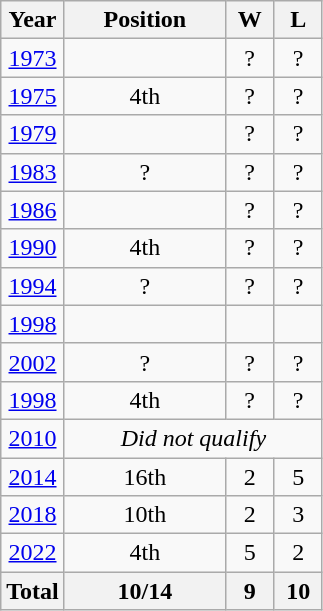<table class="wikitable" style="text-align: center;">
<tr>
<th>Year</th>
<th width="100">Position</th>
<th width="25">W</th>
<th width="25">L</th>
</tr>
<tr>
<td> <a href='#'>1973</a></td>
<td></td>
<td>?</td>
<td>?</td>
</tr>
<tr>
<td> <a href='#'>1975</a></td>
<td>4th</td>
<td>?</td>
<td>?</td>
</tr>
<tr>
<td> <a href='#'>1979</a></td>
<td></td>
<td>?</td>
<td>?</td>
</tr>
<tr>
<td> <a href='#'>1983</a></td>
<td>?</td>
<td>?</td>
<td>?</td>
</tr>
<tr>
<td> <a href='#'>1986</a></td>
<td></td>
<td>?</td>
<td>?</td>
</tr>
<tr>
<td> <a href='#'>1990</a></td>
<td>4th</td>
<td>?</td>
<td>?</td>
</tr>
<tr>
<td> <a href='#'>1994</a></td>
<td>?</td>
<td>?</td>
<td>?</td>
</tr>
<tr>
<td> <a href='#'>1998</a></td>
<td></td>
<td></td>
<td></td>
</tr>
<tr>
<td> <a href='#'>2002</a></td>
<td>?</td>
<td>?</td>
<td>?</td>
</tr>
<tr>
<td> <a href='#'>1998</a></td>
<td>4th</td>
<td>?</td>
<td>?</td>
</tr>
<tr>
<td> <a href='#'>2010</a></td>
<td colspan=3><em>Did not qualify</em></td>
</tr>
<tr>
<td> <a href='#'>2014</a></td>
<td>16th</td>
<td>2</td>
<td>5</td>
</tr>
<tr>
<td> <a href='#'>2018</a></td>
<td>10th</td>
<td>2</td>
<td>3</td>
</tr>
<tr>
<td> <a href='#'>2022</a></td>
<td>4th</td>
<td>5</td>
<td>2</td>
</tr>
<tr>
<th>Total</th>
<th>10/14</th>
<th>9</th>
<th>10</th>
</tr>
</table>
